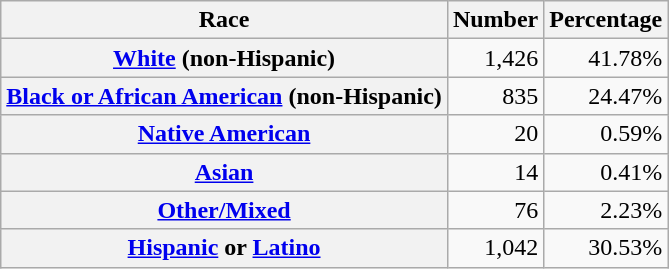<table class="wikitable" style="text-align:right">
<tr>
<th scope="col">Race</th>
<th scope="col">Number</th>
<th scope="col">Percentage</th>
</tr>
<tr>
<th scope="row"><a href='#'>White</a> (non-Hispanic)</th>
<td>1,426</td>
<td>41.78%</td>
</tr>
<tr>
<th scope="row"><a href='#'>Black or African American</a> (non-Hispanic)</th>
<td>835</td>
<td>24.47%</td>
</tr>
<tr>
<th scope="row"><a href='#'>Native American</a></th>
<td>20</td>
<td>0.59%</td>
</tr>
<tr>
<th scope="row"><a href='#'>Asian</a></th>
<td>14</td>
<td>0.41%</td>
</tr>
<tr>
<th scope="row"><a href='#'>Other/Mixed</a></th>
<td>76</td>
<td>2.23%</td>
</tr>
<tr>
<th scope="row"><a href='#'>Hispanic</a> or <a href='#'>Latino</a></th>
<td>1,042</td>
<td>30.53%</td>
</tr>
</table>
